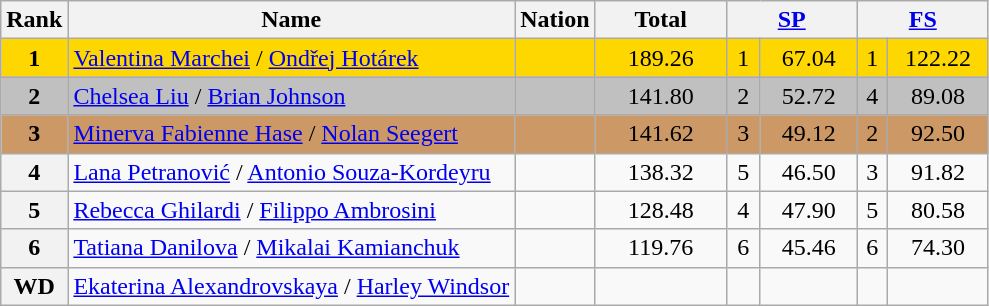<table class="wikitable sortable">
<tr>
<th>Rank</th>
<th>Name</th>
<th>Nation</th>
<th width="80px">Total</th>
<th colspan="2" width="80px"><a href='#'>SP</a></th>
<th colspan="2" width="80px"><a href='#'>FS</a></th>
</tr>
<tr bgcolor="gold">
<td align="center"><strong>1</strong></td>
<td><a href='#'>Valentina Marchei</a> / <a href='#'>Ondřej Hotárek</a></td>
<td></td>
<td align="center">189.26</td>
<td align="center">1</td>
<td align="center">67.04</td>
<td align="center">1</td>
<td align="center">122.22</td>
</tr>
<tr bgcolor="silver">
<td align="center"><strong>2</strong></td>
<td><a href='#'>Chelsea Liu</a> / <a href='#'>Brian Johnson</a></td>
<td></td>
<td align="center">141.80</td>
<td align="center">2</td>
<td align="center">52.72</td>
<td align="center">4</td>
<td align="center">89.08</td>
</tr>
<tr bgcolor="cc9966">
<td align="center"><strong>3</strong></td>
<td><a href='#'>Minerva Fabienne Hase</a> / <a href='#'>Nolan Seegert</a></td>
<td></td>
<td align="center">141.62</td>
<td align="center">3</td>
<td align="center">49.12</td>
<td align="center">2</td>
<td align="center">92.50</td>
</tr>
<tr>
<th>4</th>
<td><a href='#'>Lana Petranović</a> / <a href='#'>Antonio Souza-Kordeyru</a></td>
<td></td>
<td align="center">138.32</td>
<td align="center">5</td>
<td align="center">46.50</td>
<td align="center">3</td>
<td align="center">91.82</td>
</tr>
<tr>
<th>5</th>
<td><a href='#'>Rebecca Ghilardi</a> / <a href='#'>Filippo Ambrosini</a></td>
<td></td>
<td align="center">128.48</td>
<td align="center">4</td>
<td align="center">47.90</td>
<td align="center">5</td>
<td align="center">80.58</td>
</tr>
<tr>
<th>6</th>
<td><a href='#'>Tatiana Danilova</a> / <a href='#'>Mikalai Kamianchuk</a></td>
<td></td>
<td align="center">119.76</td>
<td align="center">6</td>
<td align="center">45.46</td>
<td align="center">6</td>
<td align="center">74.30</td>
</tr>
<tr>
<th>WD</th>
<td><a href='#'>Ekaterina Alexandrovskaya</a> / <a href='#'>Harley Windsor</a></td>
<td></td>
<td align="center"></td>
<td align="center"></td>
<td align="center"></td>
<td align="center"></td>
<td align="center"></td>
</tr>
</table>
